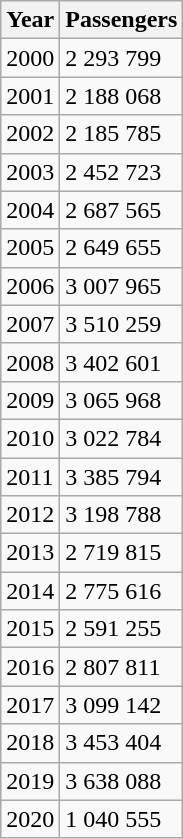<table class="wikitable">
<tr>
<th>Year</th>
<th>Passengers</th>
</tr>
<tr>
<td>2000</td>
<td>2 293 799</td>
</tr>
<tr>
<td>2001</td>
<td>2 188 068</td>
</tr>
<tr>
<td>2002</td>
<td>2 185 785</td>
</tr>
<tr>
<td>2003</td>
<td>2 452 723</td>
</tr>
<tr>
<td>2004</td>
<td>2 687 565</td>
</tr>
<tr>
<td>2005</td>
<td>2 649 655</td>
</tr>
<tr>
<td>2006</td>
<td>3 007 965</td>
</tr>
<tr>
<td>2007</td>
<td>3 510 259</td>
</tr>
<tr>
<td>2008</td>
<td>3 402 601</td>
</tr>
<tr>
<td>2009</td>
<td>3 065 968</td>
</tr>
<tr>
<td>2010</td>
<td>3 022 784</td>
</tr>
<tr>
<td>2011</td>
<td>3 385 794</td>
</tr>
<tr>
<td>2012</td>
<td>3 198 788</td>
</tr>
<tr>
<td>2013</td>
<td>2 719 815</td>
</tr>
<tr>
<td>2014</td>
<td>2 775 616</td>
</tr>
<tr>
<td>2015</td>
<td>2 591 255</td>
</tr>
<tr>
<td>2016</td>
<td>2 807 811</td>
</tr>
<tr>
<td>2017</td>
<td>3 099 142</td>
</tr>
<tr>
<td>2018</td>
<td>3 453 404</td>
</tr>
<tr>
<td>2019</td>
<td>3 638 088</td>
</tr>
<tr>
<td>2020</td>
<td>1 040 555</td>
</tr>
</table>
